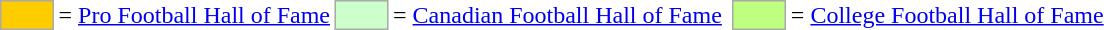<table>
<tr>
<td style="background-color:#FFCC00; border:1px solid #aaaaaa; width:2em;"></td>
<td>= <a href='#'>Pro Football Hall of Fame</a></td>
<td style="background-color:#CCFFCC; border:1px solid #aaaaaa; width:2em;"></td>
<td>= <a href='#'>Canadian Football Hall of Fame</a></td>
<td></td>
<td style="background-color:#BFFF7F; border:1px solid #aaaaaa; width:2em;"></td>
<td>= <a href='#'>College Football Hall of Fame</a></td>
<td></td>
</tr>
</table>
